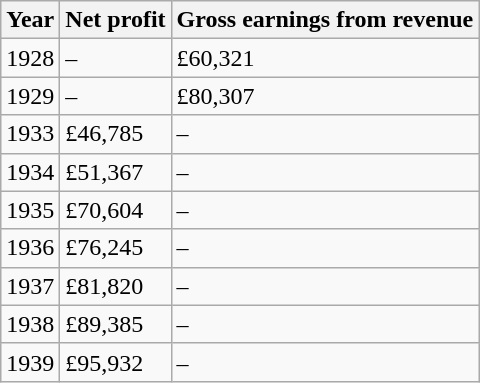<table class="wikitable">
<tr>
<th>Year</th>
<th>Net profit</th>
<th>Gross earnings from revenue</th>
</tr>
<tr>
<td>1928</td>
<td>–</td>
<td>£60,321</td>
</tr>
<tr>
<td>1929</td>
<td>–</td>
<td>£80,307</td>
</tr>
<tr>
<td>1933</td>
<td>£46,785</td>
<td>–</td>
</tr>
<tr>
<td>1934</td>
<td>£51,367</td>
<td>–</td>
</tr>
<tr>
<td>1935</td>
<td>£70,604</td>
<td>–</td>
</tr>
<tr>
<td>1936</td>
<td>£76,245</td>
<td>–</td>
</tr>
<tr>
<td>1937</td>
<td>£81,820</td>
<td>–</td>
</tr>
<tr>
<td>1938</td>
<td>£89,385</td>
<td>–</td>
</tr>
<tr>
<td>1939</td>
<td>£95,932</td>
<td>–</td>
</tr>
</table>
